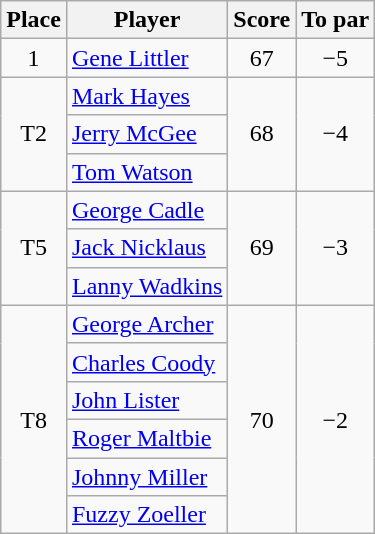<table class=wikitable>
<tr>
<th>Place</th>
<th>Player</th>
<th>Score</th>
<th>To par</th>
</tr>
<tr>
<td align=center>1</td>
<td> <a href='#'>Gene Littler</a></td>
<td align=center>67</td>
<td align=center>−5</td>
</tr>
<tr>
<td rowspan=3 align=center>T2</td>
<td> <a href='#'>Mark Hayes</a></td>
<td rowspan=3 align=center>68</td>
<td rowspan=3 align=center>−4</td>
</tr>
<tr>
<td> <a href='#'>Jerry McGee</a></td>
</tr>
<tr>
<td> <a href='#'>Tom Watson</a></td>
</tr>
<tr>
<td rowspan=3 align=center>T5</td>
<td> <a href='#'>George Cadle</a></td>
<td rowspan=3 align=center>69</td>
<td rowspan=3 align=center>−3</td>
</tr>
<tr>
<td> <a href='#'>Jack Nicklaus</a></td>
</tr>
<tr>
<td> <a href='#'>Lanny Wadkins</a></td>
</tr>
<tr>
<td rowspan=6 align=center>T8</td>
<td> <a href='#'>George Archer</a></td>
<td rowspan=6 align=center>70</td>
<td rowspan=6 align=center>−2</td>
</tr>
<tr>
<td> <a href='#'>Charles Coody</a></td>
</tr>
<tr>
<td> <a href='#'>John Lister</a></td>
</tr>
<tr>
<td> <a href='#'>Roger Maltbie</a></td>
</tr>
<tr>
<td> <a href='#'>Johnny Miller</a></td>
</tr>
<tr>
<td> <a href='#'>Fuzzy Zoeller</a></td>
</tr>
</table>
